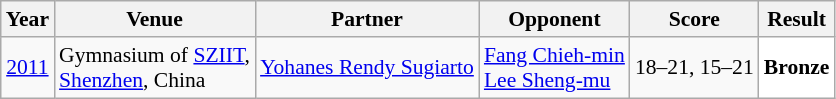<table class="sortable wikitable" style="font-size: 90%;">
<tr>
<th>Year</th>
<th>Venue</th>
<th>Partner</th>
<th>Opponent</th>
<th>Score</th>
<th>Result</th>
</tr>
<tr>
<td align="center"><a href='#'>2011</a></td>
<td align="left">Gymnasium of <a href='#'>SZIIT</a>,<br><a href='#'>Shenzhen</a>, China</td>
<td align="left"> <a href='#'>Yohanes Rendy Sugiarto</a></td>
<td align="left"> <a href='#'>Fang Chieh-min</a><br> <a href='#'>Lee Sheng-mu</a></td>
<td align="left">18–21, 15–21</td>
<td style="text-align:left; background:white"> <strong>Bronze</strong></td>
</tr>
</table>
